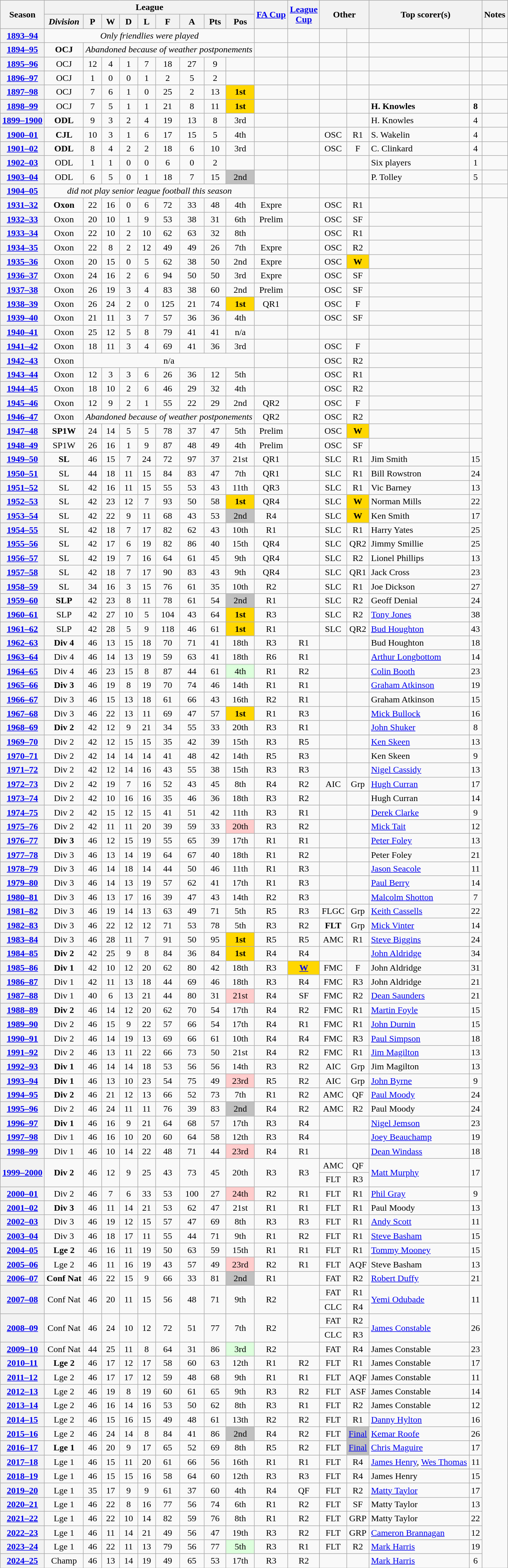<table class="wikitable" style="text-align: center">
<tr>
<th rowspan=2>Season</th>
<th colspan=9>League</th>
<th rowspan=2><a href='#'>FA Cup</a></th>
<th rowspan=2><a href='#'>League<br>Cup</a></th>
<th rowspan=2 colspan=2>Other</th>
<th rowspan=2 colspan=2>Top scorer(s)</th>
<th rowspan=2>Notes</th>
</tr>
<tr>
<th><em>Division</em></th>
<th>P</th>
<th>W</th>
<th>D</th>
<th>L</th>
<th>F</th>
<th>A</th>
<th>Pts</th>
<th>Pos</th>
</tr>
<tr>
<th><a href='#'>1893–94</a></th>
<td colspan=9><em>Only friendlies were played</em></td>
<td></td>
<td></td>
<td></td>
<td></td>
<td align=left></td>
<td></td>
<td></td>
</tr>
<tr>
<th><a href='#'>1894–95</a></th>
<td><strong>OCJ</strong></td>
<td colspan=8><em>Abandoned because of weather postponements</em></td>
<td></td>
<td></td>
<td></td>
<td></td>
<td align=left></td>
<td></td>
<td></td>
</tr>
<tr>
<th><a href='#'>1895–96</a></th>
<td>OCJ</td>
<td>12</td>
<td>4</td>
<td>1</td>
<td>7</td>
<td>18</td>
<td>27</td>
<td>9</td>
<td></td>
<td></td>
<td></td>
<td></td>
<td></td>
<td align=left></td>
<td></td>
<td></td>
</tr>
<tr>
<th><a href='#'>1896–97</a></th>
<td>OCJ</td>
<td>1</td>
<td>0</td>
<td>0</td>
<td>1</td>
<td>2</td>
<td>5</td>
<td>2</td>
<td></td>
<td></td>
<td></td>
<td></td>
<td></td>
<td align=left></td>
<td></td>
<td></td>
</tr>
<tr>
<th><a href='#'>1897–98</a></th>
<td>OCJ</td>
<td>7</td>
<td>6</td>
<td>1</td>
<td>0</td>
<td>25</td>
<td>2</td>
<td>13</td>
<td bgcolor=gold><strong>1st</strong></td>
<td></td>
<td></td>
<td></td>
<td></td>
<td align=left></td>
<td></td>
<td></td>
</tr>
<tr>
<th><a href='#'>1898–99</a></th>
<td>OCJ</td>
<td>7</td>
<td>5</td>
<td>1</td>
<td>1</td>
<td>21</td>
<td>8</td>
<td>11</td>
<td bgcolor=gold><strong>1st</strong></td>
<td></td>
<td></td>
<td></td>
<td></td>
<td align=left><strong>H. Knowles</strong></td>
<td><strong>8</strong></td>
<td></td>
</tr>
<tr>
<th><a href='#'>1899–1900</a></th>
<td><strong>ODL</strong></td>
<td>9</td>
<td>3</td>
<td>2</td>
<td>4</td>
<td>19</td>
<td>13</td>
<td>8</td>
<td>3rd</td>
<td></td>
<td></td>
<td></td>
<td></td>
<td align=left>H. Knowles</td>
<td>4</td>
<td></td>
</tr>
<tr>
<th><a href='#'>1900–01</a></th>
<td><strong>CJL</strong></td>
<td>10</td>
<td>3</td>
<td>1</td>
<td>6</td>
<td>17</td>
<td>15</td>
<td>5</td>
<td>4th</td>
<td></td>
<td></td>
<td>OSC</td>
<td>R1</td>
<td align=left>S. Wakelin</td>
<td>4</td>
<td></td>
</tr>
<tr>
<th><a href='#'>1901–02</a></th>
<td><strong>ODL</strong></td>
<td>8</td>
<td>4</td>
<td>2</td>
<td>2</td>
<td>18</td>
<td>6</td>
<td>10</td>
<td>3rd</td>
<td></td>
<td></td>
<td>OSC</td>
<td>F</td>
<td align=left>C. Clinkard</td>
<td>4</td>
<td></td>
</tr>
<tr>
<th><a href='#'>1902–03</a></th>
<td>ODL</td>
<td>1</td>
<td>1</td>
<td>0</td>
<td>0</td>
<td>6</td>
<td>0</td>
<td>2</td>
<td></td>
<td></td>
<td></td>
<td></td>
<td></td>
<td align=left>Six players</td>
<td>1</td>
<td></td>
</tr>
<tr>
<th><a href='#'>1903–04</a></th>
<td>ODL</td>
<td>6</td>
<td>5</td>
<td>0</td>
<td>1</td>
<td>18</td>
<td>7</td>
<td>15</td>
<td bgcolor=silver>2nd</td>
<td></td>
<td></td>
<td></td>
<td></td>
<td align=left>P. Tolley</td>
<td>5</td>
<td></td>
</tr>
<tr>
<th><a href='#'>1904–05</a></th>
<td colspan=9><em>did not play senior league football this season</em></td>
<td></td>
<td></td>
<td></td>
<td></td>
<td></td>
<td></td>
<td></td>
</tr>
<tr>
<th><a href='#'>1931–32</a></th>
<td><strong>Oxon</strong></td>
<td>22</td>
<td>16</td>
<td>0</td>
<td>6</td>
<td>72</td>
<td>33</td>
<td>48</td>
<td>4th</td>
<td>Expre</td>
<td></td>
<td>OSC</td>
<td>R1</td>
<td align=left></td>
<td></td>
</tr>
<tr>
<th><a href='#'>1932–33</a></th>
<td>Oxon</td>
<td>20</td>
<td>10</td>
<td>1</td>
<td>9</td>
<td>53</td>
<td>38</td>
<td>31</td>
<td>6th</td>
<td>Prelim</td>
<td></td>
<td>OSC</td>
<td>SF</td>
<td align=left></td>
<td></td>
</tr>
<tr>
<th><a href='#'>1933–34</a></th>
<td>Oxon</td>
<td>22</td>
<td>10</td>
<td>2</td>
<td>10</td>
<td>62</td>
<td>63</td>
<td>32</td>
<td>8th</td>
<td></td>
<td></td>
<td>OSC</td>
<td>R1</td>
<td align=left></td>
<td></td>
</tr>
<tr>
<th><a href='#'>1934–35</a></th>
<td>Oxon</td>
<td>22</td>
<td>8</td>
<td>2</td>
<td>12</td>
<td>49</td>
<td>49</td>
<td>26</td>
<td>7th</td>
<td>Expre</td>
<td></td>
<td>OSC</td>
<td>R2</td>
<td align=left></td>
<td></td>
</tr>
<tr>
<th><a href='#'>1935–36</a></th>
<td>Oxon</td>
<td>20</td>
<td>15</td>
<td>0</td>
<td>5</td>
<td>62</td>
<td>38</td>
<td>50</td>
<td>2nd</td>
<td>Expre</td>
<td></td>
<td>OSC</td>
<td bgcolor=gold><strong>W</strong></td>
<td align=left></td>
<td></td>
</tr>
<tr>
<th><a href='#'>1936–37</a></th>
<td>Oxon</td>
<td>24</td>
<td>16</td>
<td>2</td>
<td>6</td>
<td>94</td>
<td>50</td>
<td>50</td>
<td>3rd</td>
<td>Expre</td>
<td></td>
<td>OSC</td>
<td>SF</td>
<td align=left></td>
<td></td>
</tr>
<tr>
<th><a href='#'>1937–38</a></th>
<td>Oxon</td>
<td>26</td>
<td>19</td>
<td>3</td>
<td>4</td>
<td>83</td>
<td>38</td>
<td>60</td>
<td>2nd</td>
<td>Prelim</td>
<td></td>
<td>OSC</td>
<td>SF</td>
<td align=left></td>
<td></td>
</tr>
<tr>
<th><a href='#'>1938–39</a></th>
<td>Oxon</td>
<td>26</td>
<td>24</td>
<td>2</td>
<td>0</td>
<td>125</td>
<td>21</td>
<td>74</td>
<td bgcolor=gold><strong>1st</strong></td>
<td>QR1</td>
<td></td>
<td>OSC</td>
<td>F</td>
<td align=left></td>
<td></td>
</tr>
<tr>
<th><a href='#'>1939–40</a></th>
<td>Oxon</td>
<td>21</td>
<td>11</td>
<td>3</td>
<td>7</td>
<td>57</td>
<td>36</td>
<td>36</td>
<td>4th</td>
<td></td>
<td></td>
<td>OSC</td>
<td>SF</td>
<td align=left></td>
<td></td>
</tr>
<tr>
<th><a href='#'>1940–41</a></th>
<td>Oxon</td>
<td>25</td>
<td>12</td>
<td>5</td>
<td>8</td>
<td>79</td>
<td>41</td>
<td>41</td>
<td>n/a</td>
<td></td>
<td></td>
<td></td>
<td></td>
<td align=left></td>
<td></td>
</tr>
<tr>
<th><a href='#'>1941–42</a></th>
<td>Oxon</td>
<td>18</td>
<td>11</td>
<td>3</td>
<td>4</td>
<td>69</td>
<td>41</td>
<td>36</td>
<td>3rd</td>
<td></td>
<td></td>
<td>OSC</td>
<td>F</td>
<td align=left></td>
<td></td>
</tr>
<tr>
<th><a href='#'>1942–43</a></th>
<td>Oxon</td>
<td colspan="8">n/a</td>
<td></td>
<td></td>
<td>OSC</td>
<td>R2</td>
<td align=left></td>
<td></td>
</tr>
<tr>
<th><a href='#'>1943–44</a></th>
<td>Oxon</td>
<td>12</td>
<td>3</td>
<td>3</td>
<td>6</td>
<td>26</td>
<td>36</td>
<td>12</td>
<td>5th</td>
<td></td>
<td></td>
<td>OSC</td>
<td>R1</td>
<td align=left></td>
<td></td>
</tr>
<tr>
<th><a href='#'>1944–45</a></th>
<td>Oxon</td>
<td>18</td>
<td>10</td>
<td>2</td>
<td>6</td>
<td>46</td>
<td>29</td>
<td>32</td>
<td>4th</td>
<td></td>
<td></td>
<td>OSC</td>
<td>R2</td>
<td align=left></td>
<td></td>
</tr>
<tr>
<th><a href='#'>1945–46</a></th>
<td>Oxon</td>
<td>12</td>
<td>9</td>
<td>2</td>
<td>1</td>
<td>55</td>
<td>22</td>
<td>29</td>
<td>2nd</td>
<td>QR2</td>
<td></td>
<td>OSC</td>
<td>F</td>
<td align=left></td>
<td></td>
</tr>
<tr>
<th><a href='#'>1946–47</a></th>
<td>Oxon</td>
<td colspan=8><em>Abandoned because of weather postponements</em></td>
<td>QR2</td>
<td></td>
<td>OSC</td>
<td>R2</td>
<td align=left></td>
<td></td>
</tr>
<tr>
<th><a href='#'>1947–48</a></th>
<td><strong>SP1W</strong></td>
<td>24</td>
<td>14</td>
<td>5</td>
<td>5</td>
<td>78</td>
<td>37</td>
<td>47</td>
<td>5th</td>
<td>Prelim</td>
<td></td>
<td>OSC</td>
<td bgcolor=gold><strong>W</strong></td>
<td align=left></td>
<td></td>
</tr>
<tr>
<th><a href='#'>1948–49</a></th>
<td>SP1W</td>
<td>26</td>
<td>16</td>
<td>1</td>
<td>9</td>
<td>87</td>
<td>48</td>
<td>49</td>
<td>4th</td>
<td>Prelim</td>
<td></td>
<td>OSC</td>
<td>SF</td>
<td align=left></td>
<td></td>
</tr>
<tr>
<th><a href='#'>1949–50</a></th>
<td><strong>SL</strong></td>
<td>46</td>
<td>15</td>
<td>7</td>
<td>24</td>
<td>72</td>
<td>97</td>
<td>37</td>
<td>21st</td>
<td>QR1</td>
<td></td>
<td>SLC</td>
<td>R1</td>
<td align=left>Jim Smith</td>
<td>15</td>
</tr>
<tr>
<th><a href='#'>1950–51</a></th>
<td>SL</td>
<td>44</td>
<td>18</td>
<td>11</td>
<td>15</td>
<td>84</td>
<td>83</td>
<td>47</td>
<td>7th</td>
<td>QR1</td>
<td></td>
<td>SLC</td>
<td>R1</td>
<td align=left>Bill Rowstron</td>
<td>24</td>
</tr>
<tr>
<th><a href='#'>1951–52</a></th>
<td>SL</td>
<td>42</td>
<td>16</td>
<td>11</td>
<td>15</td>
<td>55</td>
<td>53</td>
<td>43</td>
<td>11th</td>
<td>QR3</td>
<td></td>
<td>SLC</td>
<td>R1</td>
<td align=left>Vic Barney</td>
<td>13</td>
</tr>
<tr>
<th><a href='#'>1952–53</a></th>
<td>SL</td>
<td>42</td>
<td>23</td>
<td>12</td>
<td>7</td>
<td>93</td>
<td>50</td>
<td>58</td>
<td bgcolor=gold><strong>1st</strong></td>
<td>QR4</td>
<td></td>
<td>SLC</td>
<td bgcolor=gold><strong>W</strong></td>
<td align=left>Norman Mills</td>
<td>22</td>
</tr>
<tr>
<th><a href='#'>1953–54</a></th>
<td>SL</td>
<td>42</td>
<td>22</td>
<td>9</td>
<td>11</td>
<td>68</td>
<td>43</td>
<td>53</td>
<td bgcolor=silver>2nd</td>
<td>R4</td>
<td></td>
<td>SLC</td>
<td bgcolor=gold><strong>W</strong></td>
<td align=left>Ken Smith</td>
<td>17</td>
</tr>
<tr>
<th><a href='#'>1954–55</a></th>
<td>SL</td>
<td>42</td>
<td>18</td>
<td>7</td>
<td>17</td>
<td>82</td>
<td>62</td>
<td>43</td>
<td>10th</td>
<td>R1</td>
<td></td>
<td>SLC</td>
<td>R1</td>
<td align=left>Harry Yates</td>
<td>25</td>
</tr>
<tr>
<th><a href='#'>1955–56</a></th>
<td>SL</td>
<td>42</td>
<td>17</td>
<td>6</td>
<td>19</td>
<td>82</td>
<td>86</td>
<td>40</td>
<td>15th</td>
<td>QR4</td>
<td></td>
<td>SLC</td>
<td>QR2</td>
<td align=left>Jimmy Smillie</td>
<td>25</td>
</tr>
<tr>
<th><a href='#'>1956–57</a></th>
<td>SL</td>
<td>42</td>
<td>19</td>
<td>7</td>
<td>16</td>
<td>64</td>
<td>61</td>
<td>45</td>
<td>9th</td>
<td>QR4</td>
<td></td>
<td>SLC</td>
<td>R2</td>
<td align=left>Lionel Phillips</td>
<td>13</td>
</tr>
<tr>
<th><a href='#'>1957–58</a></th>
<td>SL</td>
<td>42</td>
<td>18</td>
<td>7</td>
<td>17</td>
<td>90</td>
<td>83</td>
<td>43</td>
<td>9th</td>
<td>QR4</td>
<td></td>
<td>SLC</td>
<td>QR1</td>
<td align=left>Jack Cross</td>
<td>23</td>
</tr>
<tr>
<th><a href='#'>1958–59</a></th>
<td>SL</td>
<td>34</td>
<td>16</td>
<td>3</td>
<td>15</td>
<td>76</td>
<td>61</td>
<td>35</td>
<td>10th</td>
<td>R2</td>
<td></td>
<td>SLC</td>
<td>R1</td>
<td align=left>Joe Dickson</td>
<td>27</td>
</tr>
<tr>
<th><a href='#'>1959–60</a></th>
<td><strong>SLP</strong></td>
<td>42</td>
<td>23</td>
<td>8</td>
<td>11</td>
<td>78</td>
<td>61</td>
<td>54</td>
<td bgcolor=silver>2nd</td>
<td>R1</td>
<td></td>
<td>SLC</td>
<td>R2</td>
<td align=left>Geoff Denial</td>
<td>24</td>
</tr>
<tr>
<th><a href='#'>1960–61</a></th>
<td>SLP</td>
<td>42</td>
<td>27</td>
<td>10</td>
<td>5</td>
<td>104</td>
<td>43</td>
<td>64</td>
<td bgcolor=gold><strong>1st</strong></td>
<td>R3</td>
<td></td>
<td>SLC</td>
<td>R2</td>
<td align=left><a href='#'>Tony Jones</a></td>
<td>38</td>
</tr>
<tr>
<th><a href='#'>1961–62</a></th>
<td>SLP</td>
<td>42</td>
<td>28</td>
<td>5</td>
<td>9</td>
<td>118</td>
<td>46</td>
<td>61</td>
<td bgcolor=gold><strong>1st</strong></td>
<td>R1</td>
<td></td>
<td>SLC</td>
<td>QR2</td>
<td align=left><a href='#'>Bud Houghton</a></td>
<td>43</td>
</tr>
<tr>
<th><a href='#'>1962–63</a></th>
<td><strong>Div 4</strong></td>
<td>46</td>
<td>13</td>
<td>15</td>
<td>18</td>
<td>70</td>
<td>71</td>
<td>41</td>
<td>18th</td>
<td>R3</td>
<td>R1</td>
<td></td>
<td></td>
<td align=left>Bud Houghton</td>
<td>18</td>
</tr>
<tr>
<th><a href='#'>1963–64</a></th>
<td>Div 4</td>
<td>46</td>
<td>14</td>
<td>13</td>
<td>19</td>
<td>59</td>
<td>63</td>
<td>41</td>
<td>18th</td>
<td>R6</td>
<td>R1</td>
<td></td>
<td></td>
<td align=left><a href='#'>Arthur Longbottom</a></td>
<td>14</td>
</tr>
<tr>
<th><a href='#'>1964–65</a></th>
<td>Div 4</td>
<td>46</td>
<td>23</td>
<td>15</td>
<td>8</td>
<td>87</td>
<td>44</td>
<td>61</td>
<td bgcolor="#DDFFDD">4th</td>
<td>R1</td>
<td>R2</td>
<td></td>
<td></td>
<td align=left><a href='#'>Colin Booth</a></td>
<td>23</td>
</tr>
<tr>
<th><a href='#'>1965–66</a></th>
<td><strong>Div 3</strong></td>
<td>46</td>
<td>19</td>
<td>8</td>
<td>19</td>
<td>70</td>
<td>74</td>
<td>46</td>
<td>14th</td>
<td>R1</td>
<td>R1</td>
<td></td>
<td></td>
<td align=left><a href='#'>Graham Atkinson</a></td>
<td>19</td>
</tr>
<tr>
<th><a href='#'>1966–67</a></th>
<td>Div 3</td>
<td>46</td>
<td>15</td>
<td>13</td>
<td>18</td>
<td>61</td>
<td>66</td>
<td>43</td>
<td>16th</td>
<td>R2</td>
<td>R1</td>
<td></td>
<td></td>
<td align=left>Graham Atkinson</td>
<td>15</td>
</tr>
<tr>
<th><a href='#'>1967–68</a></th>
<td>Div 3</td>
<td>46</td>
<td>22</td>
<td>13</td>
<td>11</td>
<td>69</td>
<td>47</td>
<td>57</td>
<td bgcolor=gold><strong>1st</strong></td>
<td>R1</td>
<td>R3</td>
<td></td>
<td></td>
<td align=left><a href='#'>Mick Bullock</a></td>
<td>16</td>
</tr>
<tr>
<th><a href='#'>1968–69</a></th>
<td><strong>Div 2</strong></td>
<td>42</td>
<td>12</td>
<td>9</td>
<td>21</td>
<td>34</td>
<td>55</td>
<td>33</td>
<td>20th</td>
<td>R3</td>
<td>R1</td>
<td></td>
<td></td>
<td align=left><a href='#'>John Shuker</a></td>
<td>8</td>
</tr>
<tr>
<th><a href='#'>1969–70</a></th>
<td>Div 2</td>
<td>42</td>
<td>12</td>
<td>15</td>
<td>15</td>
<td>35</td>
<td>42</td>
<td>39</td>
<td>15th</td>
<td>R3</td>
<td>R5</td>
<td></td>
<td></td>
<td align=left><a href='#'>Ken Skeen</a></td>
<td>13</td>
</tr>
<tr>
<th><a href='#'>1970–71</a></th>
<td>Div 2</td>
<td>42</td>
<td>14</td>
<td>14</td>
<td>14</td>
<td>41</td>
<td>48</td>
<td>42</td>
<td>14th</td>
<td>R5</td>
<td>R3</td>
<td></td>
<td></td>
<td align=left>Ken Skeen</td>
<td>9</td>
</tr>
<tr>
<th><a href='#'>1971–72</a></th>
<td>Div 2</td>
<td>42</td>
<td>12</td>
<td>14</td>
<td>16</td>
<td>43</td>
<td>55</td>
<td>38</td>
<td>15th</td>
<td>R3</td>
<td>R3</td>
<td></td>
<td></td>
<td align=left><a href='#'>Nigel Cassidy</a></td>
<td>13</td>
</tr>
<tr>
<th><a href='#'>1972–73</a></th>
<td>Div 2</td>
<td>42</td>
<td>19</td>
<td>7</td>
<td>16</td>
<td>52</td>
<td>43</td>
<td>45</td>
<td>8th</td>
<td>R4</td>
<td>R2</td>
<td>AIC</td>
<td>Grp</td>
<td align=left><a href='#'>Hugh Curran</a></td>
<td>17</td>
</tr>
<tr>
<th><a href='#'>1973–74</a></th>
<td>Div 2</td>
<td>42</td>
<td>10</td>
<td>16</td>
<td>16</td>
<td>35</td>
<td>46</td>
<td>36</td>
<td>18th</td>
<td>R3</td>
<td>R2</td>
<td></td>
<td></td>
<td align=left>Hugh Curran</td>
<td>14</td>
</tr>
<tr>
<th><a href='#'>1974–75</a></th>
<td>Div 2</td>
<td>42</td>
<td>15</td>
<td>12</td>
<td>15</td>
<td>41</td>
<td>51</td>
<td>42</td>
<td>11th</td>
<td>R3</td>
<td>R1</td>
<td></td>
<td></td>
<td align=left><a href='#'>Derek Clarke</a></td>
<td>9</td>
</tr>
<tr>
<th><a href='#'>1975–76</a></th>
<td>Div 2</td>
<td>42</td>
<td>11</td>
<td>11</td>
<td>20</td>
<td>39</td>
<td>59</td>
<td>33</td>
<td bgcolor="#FFCCCC">20th</td>
<td>R3</td>
<td>R2</td>
<td></td>
<td></td>
<td align=left><a href='#'>Mick Tait</a></td>
<td>12</td>
</tr>
<tr>
<th><a href='#'>1976–77</a></th>
<td><strong>Div 3</strong></td>
<td>46</td>
<td>12</td>
<td>15</td>
<td>19</td>
<td>55</td>
<td>65</td>
<td>39</td>
<td>17th</td>
<td>R1</td>
<td>R1</td>
<td></td>
<td></td>
<td align=left><a href='#'>Peter Foley</a></td>
<td>13</td>
</tr>
<tr>
<th><a href='#'>1977–78</a></th>
<td>Div 3</td>
<td>46</td>
<td>13</td>
<td>14</td>
<td>19</td>
<td>64</td>
<td>67</td>
<td>40</td>
<td>18th</td>
<td>R1</td>
<td>R2</td>
<td></td>
<td></td>
<td align=left>Peter Foley</td>
<td>21</td>
</tr>
<tr>
<th><a href='#'>1978–79</a></th>
<td>Div 3</td>
<td>46</td>
<td>14</td>
<td>18</td>
<td>14</td>
<td>44</td>
<td>50</td>
<td>46</td>
<td>11th</td>
<td>R1</td>
<td>R3</td>
<td></td>
<td></td>
<td align=left><a href='#'>Jason Seacole</a></td>
<td>11</td>
</tr>
<tr>
<th><a href='#'>1979–80</a></th>
<td>Div 3</td>
<td>46</td>
<td>14</td>
<td>13</td>
<td>19</td>
<td>57</td>
<td>62</td>
<td>41</td>
<td>17th</td>
<td>R1</td>
<td>R3</td>
<td></td>
<td></td>
<td align=left><a href='#'>Paul Berry</a></td>
<td>14</td>
</tr>
<tr>
<th><a href='#'>1980–81</a></th>
<td>Div 3</td>
<td>46</td>
<td>13</td>
<td>17</td>
<td>16</td>
<td>39</td>
<td>47</td>
<td>43</td>
<td>14th</td>
<td>R2</td>
<td>R3</td>
<td></td>
<td></td>
<td align=left><a href='#'>Malcolm Shotton</a></td>
<td>7</td>
</tr>
<tr>
<th><a href='#'>1981–82</a></th>
<td>Div 3</td>
<td>46</td>
<td>19</td>
<td>14</td>
<td>13</td>
<td>63</td>
<td>49</td>
<td>71</td>
<td>5th</td>
<td>R5</td>
<td>R3</td>
<td>FLGC</td>
<td>Grp</td>
<td align=left><a href='#'>Keith Cassells</a></td>
<td>22</td>
</tr>
<tr>
<th><a href='#'>1982–83</a></th>
<td>Div 3</td>
<td>46</td>
<td>22</td>
<td>12</td>
<td>12</td>
<td>71</td>
<td>53</td>
<td>78</td>
<td>5th</td>
<td>R3</td>
<td>R2</td>
<td><strong>FLT</strong></td>
<td>Grp</td>
<td align=left><a href='#'>Mick Vinter</a></td>
<td>14</td>
</tr>
<tr>
<th><a href='#'>1983–84</a></th>
<td>Div 3</td>
<td>46</td>
<td>28</td>
<td>11</td>
<td>7</td>
<td>91</td>
<td>50</td>
<td>95</td>
<td bgcolor=gold><strong>1st</strong></td>
<td>R5</td>
<td>R5</td>
<td>AMC</td>
<td>R1</td>
<td align=left><a href='#'>Steve Biggins</a></td>
<td>24</td>
</tr>
<tr>
<th><a href='#'>1984–85</a></th>
<td><strong>Div 2</strong></td>
<td>42</td>
<td>25</td>
<td>9</td>
<td>8</td>
<td>84</td>
<td>36</td>
<td>84</td>
<td bgcolor=gold><strong>1st</strong></td>
<td>R4</td>
<td>R4</td>
<td></td>
<td></td>
<td align=left><a href='#'>John Aldridge</a></td>
<td>34</td>
</tr>
<tr>
<th><a href='#'>1985–86</a></th>
<td><strong>Div 1</strong></td>
<td>42</td>
<td>10</td>
<td>12</td>
<td>20</td>
<td>62</td>
<td>80</td>
<td>42</td>
<td>18th</td>
<td>R3</td>
<td bgcolor=gold><strong><a href='#'>W</a></strong></td>
<td>FMC</td>
<td>F</td>
<td align=left>John Aldridge</td>
<td>31</td>
</tr>
<tr>
<th><a href='#'>1986–87</a></th>
<td>Div 1</td>
<td>42</td>
<td>11</td>
<td>13</td>
<td>18</td>
<td>44</td>
<td>69</td>
<td>46</td>
<td>18th</td>
<td>R3</td>
<td>R4</td>
<td>FMC</td>
<td>R3</td>
<td align=left>John Aldridge</td>
<td>21</td>
</tr>
<tr>
<th><a href='#'>1987–88</a></th>
<td>Div 1</td>
<td>40</td>
<td>6</td>
<td>13</td>
<td>21</td>
<td>44</td>
<td>80</td>
<td>31</td>
<td bgcolor="#FFCCCC">21st</td>
<td>R4</td>
<td>SF</td>
<td>FMC</td>
<td>R2</td>
<td align=left><a href='#'>Dean Saunders</a></td>
<td>21</td>
</tr>
<tr>
<th><a href='#'>1988–89</a></th>
<td><strong>Div 2</strong></td>
<td>46</td>
<td>14</td>
<td>12</td>
<td>20</td>
<td>62</td>
<td>70</td>
<td>54</td>
<td>17th</td>
<td>R4</td>
<td>R2</td>
<td>FMC</td>
<td>R1</td>
<td align=left><a href='#'>Martin Foyle</a></td>
<td>15</td>
</tr>
<tr>
<th><a href='#'>1989–90</a></th>
<td>Div 2</td>
<td>46</td>
<td>15</td>
<td>9</td>
<td>22</td>
<td>57</td>
<td>66</td>
<td>54</td>
<td>17th</td>
<td>R4</td>
<td>R1</td>
<td>FMC</td>
<td>R1</td>
<td align=left><a href='#'>John Durnin</a></td>
<td>15</td>
</tr>
<tr>
<th><a href='#'>1990–91</a></th>
<td>Div 2</td>
<td>46</td>
<td>14</td>
<td>19</td>
<td>13</td>
<td>69</td>
<td>66</td>
<td>61</td>
<td>10th</td>
<td>R4</td>
<td>R4</td>
<td>FMC</td>
<td>R3</td>
<td align=left><a href='#'>Paul Simpson</a></td>
<td>18</td>
</tr>
<tr>
<th><a href='#'>1991–92</a></th>
<td>Div 2</td>
<td>46</td>
<td>13</td>
<td>11</td>
<td>22</td>
<td>66</td>
<td>73</td>
<td>50</td>
<td>21st</td>
<td>R4</td>
<td>R2</td>
<td>FMC</td>
<td>R1</td>
<td align=left><a href='#'>Jim Magilton</a></td>
<td>13</td>
</tr>
<tr>
<th><a href='#'>1992–93</a></th>
<td><strong>Div 1</strong></td>
<td>46</td>
<td>14</td>
<td>14</td>
<td>18</td>
<td>53</td>
<td>56</td>
<td>56</td>
<td>14th</td>
<td>R3</td>
<td>R2</td>
<td>AIC</td>
<td>Grp</td>
<td align=left>Jim Magilton</td>
<td>13</td>
</tr>
<tr>
<th><a href='#'>1993–94</a></th>
<td><strong>Div 1</strong></td>
<td>46</td>
<td>13</td>
<td>10</td>
<td>23</td>
<td>54</td>
<td>75</td>
<td>49</td>
<td bgcolor="#FFCCCC">23rd</td>
<td>R5</td>
<td>R2</td>
<td>AIC</td>
<td>Grp</td>
<td align=left><a href='#'>John Byrne</a></td>
<td>9</td>
</tr>
<tr>
<th><a href='#'>1994–95</a></th>
<td><strong>Div 2</strong></td>
<td>46</td>
<td>21</td>
<td>12</td>
<td>13</td>
<td>66</td>
<td>52</td>
<td>73</td>
<td>7th</td>
<td>R1</td>
<td>R2</td>
<td>AMC</td>
<td>QF</td>
<td align=left><a href='#'>Paul Moody</a></td>
<td>24</td>
</tr>
<tr>
<th><a href='#'>1995–96</a></th>
<td>Div 2</td>
<td>46</td>
<td>24</td>
<td>11</td>
<td>11</td>
<td>76</td>
<td>39</td>
<td>83</td>
<td bgcolor=silver>2nd</td>
<td>R4</td>
<td>R2</td>
<td>AMC</td>
<td>R2</td>
<td align=left>Paul Moody</td>
<td>24</td>
</tr>
<tr>
<th><a href='#'>1996–97</a></th>
<td><strong>Div 1</strong></td>
<td>46</td>
<td>16</td>
<td>9</td>
<td>21</td>
<td>64</td>
<td>68</td>
<td>57</td>
<td>17th</td>
<td>R3</td>
<td>R4</td>
<td></td>
<td></td>
<td align=left><a href='#'>Nigel Jemson</a></td>
<td>23</td>
</tr>
<tr>
<th><a href='#'>1997–98</a></th>
<td>Div 1</td>
<td>46</td>
<td>16</td>
<td>10</td>
<td>20</td>
<td>60</td>
<td>64</td>
<td>58</td>
<td>12th</td>
<td>R3</td>
<td>R4</td>
<td></td>
<td></td>
<td align=left><a href='#'>Joey Beauchamp</a></td>
<td>19</td>
</tr>
<tr>
<th><a href='#'>1998–99</a></th>
<td>Div 1</td>
<td>46</td>
<td>10</td>
<td>14</td>
<td>22</td>
<td>48</td>
<td>71</td>
<td>44</td>
<td bgcolor="#FFCCCC">23rd</td>
<td>R4</td>
<td>R1</td>
<td></td>
<td></td>
<td align=left><a href='#'>Dean Windass</a></td>
<td>18</td>
</tr>
<tr>
<th rowspan=2><a href='#'>1999–2000</a></th>
<td rowspan=2><strong>Div 2</strong></td>
<td rowspan=2>46</td>
<td rowspan=2>12</td>
<td rowspan=2>9</td>
<td rowspan=2>25</td>
<td rowspan=2>43</td>
<td rowspan=2>73</td>
<td rowspan=2>45</td>
<td rowspan=2>20th</td>
<td rowspan=2>R3</td>
<td rowspan=2>R3</td>
<td>AMC</td>
<td>QF</td>
<td rowspan=2 align=left><a href='#'>Matt Murphy</a></td>
<td rowspan=2>17</td>
</tr>
<tr>
<td>FLT</td>
<td>R3</td>
</tr>
<tr>
<th><a href='#'>2000–01</a></th>
<td>Div 2</td>
<td>46</td>
<td>7</td>
<td>6</td>
<td>33</td>
<td>53</td>
<td>100</td>
<td>27</td>
<td bgcolor="#FFCCCC">24th</td>
<td>R2</td>
<td>R1</td>
<td>FLT</td>
<td>R1</td>
<td align=left><a href='#'>Phil Gray</a></td>
<td>9</td>
</tr>
<tr>
<th><a href='#'>2001–02</a></th>
<td><strong>Div 3</strong></td>
<td>46</td>
<td>11</td>
<td>14</td>
<td>21</td>
<td>53</td>
<td>62</td>
<td>47</td>
<td>21st</td>
<td>R1</td>
<td>R1</td>
<td>FLT</td>
<td>R1</td>
<td align=left>Paul Moody</td>
<td>13</td>
</tr>
<tr>
<th><a href='#'>2002–03</a></th>
<td>Div 3</td>
<td>46</td>
<td>19</td>
<td>12</td>
<td>15</td>
<td>57</td>
<td>47</td>
<td>69</td>
<td>8th</td>
<td>R3</td>
<td>R3</td>
<td>FLT</td>
<td>R1</td>
<td align=left><a href='#'>Andy Scott</a></td>
<td>11</td>
</tr>
<tr>
<th><a href='#'>2003–04</a></th>
<td>Div 3</td>
<td>46</td>
<td>18</td>
<td>17</td>
<td>11</td>
<td>55</td>
<td>44</td>
<td>71</td>
<td>9th</td>
<td>R1</td>
<td>R2</td>
<td>FLT</td>
<td>R1</td>
<td align=left><a href='#'>Steve Basham</a></td>
<td>15</td>
</tr>
<tr>
<th><a href='#'>2004–05</a></th>
<td><strong>Lge 2</strong></td>
<td>46</td>
<td>16</td>
<td>11</td>
<td>19</td>
<td>50</td>
<td>63</td>
<td>59</td>
<td>15th</td>
<td>R1</td>
<td>R1</td>
<td>FLT</td>
<td>R1</td>
<td align=left><a href='#'>Tommy Mooney</a></td>
<td>15</td>
</tr>
<tr>
<th><a href='#'>2005–06</a></th>
<td>Lge 2</td>
<td>46</td>
<td>11</td>
<td>16</td>
<td>19</td>
<td>43</td>
<td>57</td>
<td>49</td>
<td bgcolor="#FFCCCC">23rd</td>
<td>R2</td>
<td>R1</td>
<td>FLT</td>
<td>AQF</td>
<td align=left>Steve Basham</td>
<td>13</td>
</tr>
<tr>
<th><a href='#'>2006–07</a></th>
<td><strong>Conf Nat</strong></td>
<td>46</td>
<td>22</td>
<td>15</td>
<td>9</td>
<td>66</td>
<td>33</td>
<td>81</td>
<td bgcolor=silver>2nd</td>
<td>R1</td>
<td></td>
<td>FAT</td>
<td>R2</td>
<td align=left><a href='#'>Robert Duffy</a></td>
<td>21</td>
</tr>
<tr>
<th rowspan=2><a href='#'>2007–08</a></th>
<td rowspan=2>Conf Nat</td>
<td rowspan=2>46</td>
<td rowspan=2>20</td>
<td rowspan=2>11</td>
<td rowspan=2>15</td>
<td rowspan=2>56</td>
<td rowspan=2>48</td>
<td rowspan=2>71</td>
<td rowspan=2>9th</td>
<td rowspan=2>R2</td>
<td rowspan=2></td>
<td>FAT</td>
<td>R1</td>
<td rowspan=2 align=left><a href='#'>Yemi Odubade</a></td>
<td rowspan=2>11</td>
</tr>
<tr>
<td>CLC</td>
<td>R4</td>
</tr>
<tr>
<th rowspan=2><a href='#'>2008–09</a></th>
<td rowspan=2>Conf Nat</td>
<td rowspan=2>46</td>
<td rowspan=2>24</td>
<td rowspan=2>10</td>
<td rowspan=2>12</td>
<td rowspan=2>72</td>
<td rowspan=2>51</td>
<td rowspan=2>77</td>
<td rowspan=2>7th</td>
<td rowspan=2>R2</td>
<td rowspan=2></td>
<td>FAT</td>
<td>R2</td>
<td rowspan=2 align=left><a href='#'>James Constable</a></td>
<td rowspan=2>26</td>
</tr>
<tr>
<td>CLC</td>
<td>R3</td>
</tr>
<tr>
<th><a href='#'>2009–10</a></th>
<td>Conf Nat</td>
<td>44</td>
<td>25</td>
<td>11</td>
<td>8</td>
<td>64</td>
<td>31</td>
<td>86</td>
<td bgcolor="DDFFDD">3rd</td>
<td>R2</td>
<td></td>
<td>FAT</td>
<td>R4</td>
<td align=left>James Constable</td>
<td>23</td>
</tr>
<tr>
<th><a href='#'>2010–11</a></th>
<td><strong>Lge 2</strong></td>
<td>46</td>
<td>17</td>
<td>12</td>
<td>17</td>
<td>58</td>
<td>60</td>
<td>63</td>
<td>12th</td>
<td>R1</td>
<td>R2</td>
<td>FLT</td>
<td>R1</td>
<td align=left>James Constable</td>
<td>17</td>
</tr>
<tr>
<th><a href='#'>2011–12</a></th>
<td>Lge 2</td>
<td>46</td>
<td>17</td>
<td>17</td>
<td>12</td>
<td>59</td>
<td>48</td>
<td>68</td>
<td>9th</td>
<td>R1</td>
<td>R1</td>
<td>FLT</td>
<td>AQF</td>
<td align=left>James Constable</td>
<td>11</td>
</tr>
<tr>
<th><a href='#'>2012–13</a></th>
<td>Lge 2</td>
<td>46</td>
<td>19</td>
<td>8</td>
<td>19</td>
<td>60</td>
<td>61</td>
<td>65</td>
<td>9th</td>
<td>R3</td>
<td>R2</td>
<td>FLT</td>
<td>ASF</td>
<td align=left>James Constable</td>
<td>14</td>
</tr>
<tr>
<th><a href='#'>2013–14</a></th>
<td>Lge 2</td>
<td>46</td>
<td>16</td>
<td>14</td>
<td>16</td>
<td>53</td>
<td>50</td>
<td>62</td>
<td>8th</td>
<td>R3</td>
<td>R1</td>
<td>FLT</td>
<td>R2</td>
<td align=left>James Constable</td>
<td>12</td>
</tr>
<tr>
<th><a href='#'>2014–15</a></th>
<td>Lge 2</td>
<td>46</td>
<td>15</td>
<td>16</td>
<td>15</td>
<td>49</td>
<td>48</td>
<td>61</td>
<td>13th</td>
<td>R2</td>
<td>R2</td>
<td>FLT</td>
<td>R1</td>
<td align=left><a href='#'>Danny Hylton</a></td>
<td>16</td>
</tr>
<tr>
<th><a href='#'>2015–16</a></th>
<td>Lge 2</td>
<td>46</td>
<td>24</td>
<td>14</td>
<td>8</td>
<td>84</td>
<td>41</td>
<td>86</td>
<td bgcolor=silver>2nd</td>
<td>R4</td>
<td>R2</td>
<td>FLT</td>
<td bgcolor=silver><a href='#'>Final</a></td>
<td align=left><a href='#'>Kemar Roofe</a></td>
<td>26</td>
</tr>
<tr>
<th><a href='#'>2016–17</a></th>
<td><strong>Lge 1</strong></td>
<td>46</td>
<td>20</td>
<td>9</td>
<td>17</td>
<td>65</td>
<td>52</td>
<td>69</td>
<td>8th</td>
<td>R5</td>
<td>R2</td>
<td>FLT</td>
<td bgcolor=silver><a href='#'>Final</a></td>
<td align=left><a href='#'>Chris Maguire</a></td>
<td>17</td>
</tr>
<tr>
<th><a href='#'>2017–18</a></th>
<td>Lge 1</td>
<td>46</td>
<td>15</td>
<td>11</td>
<td>20</td>
<td>61</td>
<td>66</td>
<td>56</td>
<td>16th</td>
<td>R1</td>
<td>R1</td>
<td>FLT</td>
<td>R4</td>
<td align=left><a href='#'>James Henry</a>, <a href='#'>Wes Thomas</a></td>
<td>11</td>
</tr>
<tr>
<th><a href='#'>2018–19</a></th>
<td>Lge 1</td>
<td>46</td>
<td>15</td>
<td>15</td>
<td>16</td>
<td>58</td>
<td>64</td>
<td>60</td>
<td>12th</td>
<td>R3</td>
<td>R3</td>
<td>FLT</td>
<td>R4</td>
<td align=left>James Henry</td>
<td>15</td>
</tr>
<tr>
<th><a href='#'>2019–20</a></th>
<td>Lge 1</td>
<td>35</td>
<td>17</td>
<td>9</td>
<td>9</td>
<td>61</td>
<td>37</td>
<td>60</td>
<td>4th</td>
<td>R4</td>
<td>QF</td>
<td>FLT</td>
<td>R2</td>
<td align=left><a href='#'>Matty Taylor</a></td>
<td>17</td>
</tr>
<tr>
<th><a href='#'>2020–21</a></th>
<td>Lge 1</td>
<td>46</td>
<td>22</td>
<td>8</td>
<td>16</td>
<td>77</td>
<td>56</td>
<td>74</td>
<td>6th</td>
<td>R1</td>
<td>R2</td>
<td>FLT</td>
<td>SF</td>
<td align=left>Matty Taylor</td>
<td>13</td>
</tr>
<tr>
<th><a href='#'>2021–22</a></th>
<td>Lge 1</td>
<td>46</td>
<td>22</td>
<td>10</td>
<td>14</td>
<td>82</td>
<td>59</td>
<td>76</td>
<td>8th</td>
<td>R1</td>
<td>R2</td>
<td>FLT</td>
<td>GRP</td>
<td align=left>Matty Taylor</td>
<td>22</td>
</tr>
<tr>
<th><a href='#'>2022–23</a></th>
<td>Lge 1</td>
<td>46</td>
<td>11</td>
<td>14</td>
<td>21</td>
<td>49</td>
<td>56</td>
<td>47</td>
<td>19th</td>
<td>R3</td>
<td>R2</td>
<td>FLT</td>
<td>GRP</td>
<td align=left><a href='#'>Cameron Brannagan</a></td>
<td>12</td>
</tr>
<tr>
<th><a href='#'>2023–24</a></th>
<td>Lge 1</td>
<td>46</td>
<td>22</td>
<td>11</td>
<td>13</td>
<td>79</td>
<td>56</td>
<td>77</td>
<td bgcolor="DDFFDD">5th</td>
<td>R3</td>
<td>R1</td>
<td>FLT</td>
<td>R2</td>
<td align=left><a href='#'>Mark Harris</a></td>
<td>19</td>
</tr>
<tr>
<th><a href='#'>2024–25</a></th>
<td>Champ</td>
<td>46</td>
<td>13</td>
<td>14</td>
<td>19</td>
<td>49</td>
<td>65</td>
<td>53</td>
<td>17th</td>
<td>R3</td>
<td>R2</td>
<td></td>
<td></td>
<td align=left><a href='#'>Mark Harris</a></td>
<td>6</td>
</tr>
</table>
